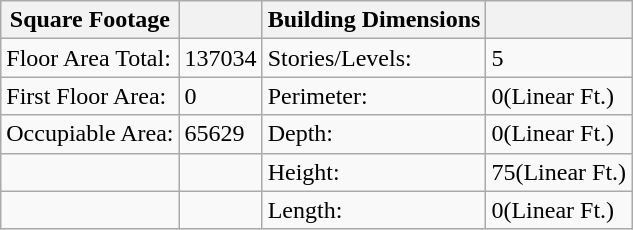<table class="wikitable">
<tr>
<th>Square Footage</th>
<th></th>
<th>Building Dimensions</th>
<th></th>
</tr>
<tr>
<td>Floor Area Total:</td>
<td>137034</td>
<td>Stories/Levels:</td>
<td>5</td>
</tr>
<tr>
<td>First Floor Area:</td>
<td>0</td>
<td>Perimeter:</td>
<td>0(Linear Ft.)</td>
</tr>
<tr>
<td>Occupiable Area:</td>
<td>65629</td>
<td>Depth:</td>
<td>0(Linear Ft.)</td>
</tr>
<tr>
<td></td>
<td></td>
<td>Height:</td>
<td>75(Linear Ft.)</td>
</tr>
<tr>
<td></td>
<td></td>
<td>Length:</td>
<td>0(Linear Ft.)</td>
</tr>
</table>
